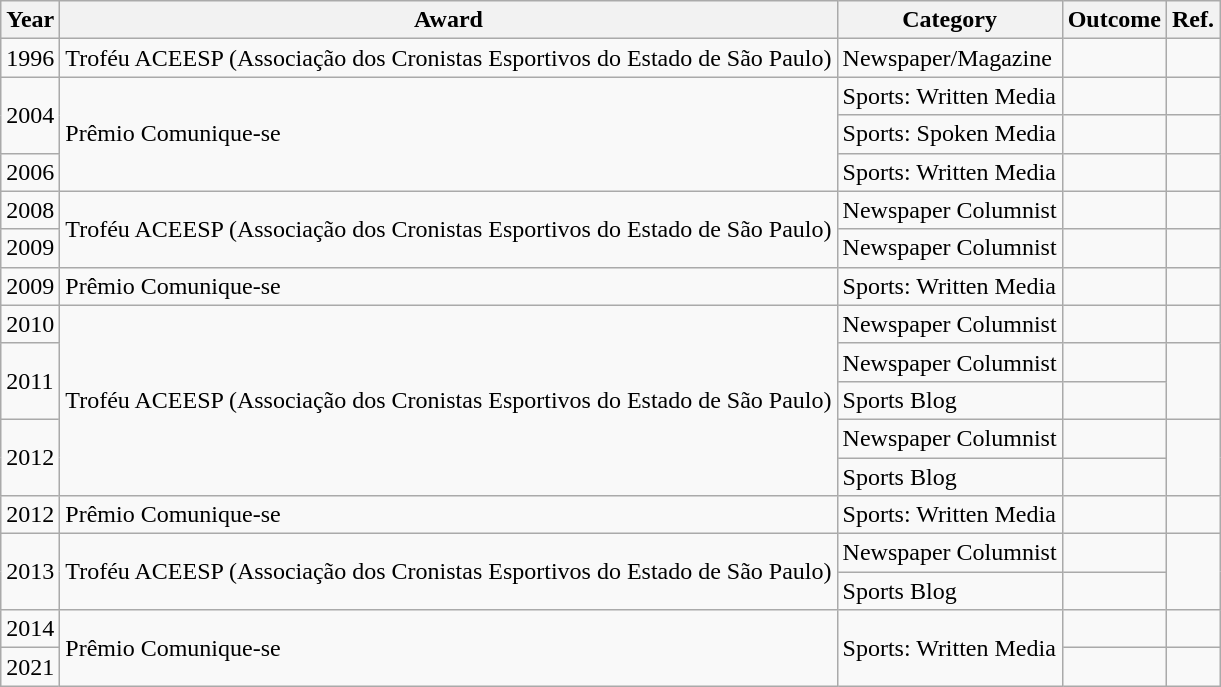<table class="wikitable">
<tr>
<th>Year</th>
<th>Award</th>
<th>Category</th>
<th>Outcome</th>
<th>Ref.</th>
</tr>
<tr>
<td>1996</td>
<td>Troféu ACEESP (Associação dos Cronistas Esportivos do Estado de São Paulo)</td>
<td>Newspaper/Magazine</td>
<td></td>
<td></td>
</tr>
<tr>
<td rowspan="2">2004</td>
<td rowspan="3">Prêmio Comunique-se</td>
<td>Sports: Written Media</td>
<td></td>
<td></td>
</tr>
<tr>
<td>Sports: Spoken Media</td>
<td></td>
<td></td>
</tr>
<tr>
<td>2006</td>
<td>Sports: Written Media</td>
<td></td>
<td></td>
</tr>
<tr>
<td>2008</td>
<td rowspan="2">Troféu ACEESP (Associação dos Cronistas Esportivos do Estado de São Paulo)</td>
<td>Newspaper Columnist</td>
<td></td>
<td></td>
</tr>
<tr>
<td>2009</td>
<td>Newspaper Columnist</td>
<td></td>
<td></td>
</tr>
<tr>
<td>2009</td>
<td>Prêmio Comunique-se</td>
<td>Sports: Written Media</td>
<td></td>
<td></td>
</tr>
<tr>
<td>2010</td>
<td rowspan="5">Troféu ACEESP (Associação dos Cronistas Esportivos do Estado de São Paulo)</td>
<td>Newspaper Columnist</td>
<td></td>
<td></td>
</tr>
<tr>
<td rowspan="2">2011</td>
<td>Newspaper Columnist</td>
<td></td>
<td rowspan="2"></td>
</tr>
<tr>
<td>Sports Blog</td>
<td></td>
</tr>
<tr>
<td rowspan="2">2012</td>
<td>Newspaper Columnist</td>
<td></td>
<td rowspan="2"></td>
</tr>
<tr>
<td>Sports Blog</td>
<td></td>
</tr>
<tr>
<td>2012</td>
<td>Prêmio Comunique-se</td>
<td>Sports: Written Media</td>
<td></td>
<td></td>
</tr>
<tr>
<td rowspan="2">2013</td>
<td rowspan="2">Troféu ACEESP (Associação dos Cronistas Esportivos do Estado de São Paulo)</td>
<td>Newspaper Columnist</td>
<td></td>
<td rowspan="2"></td>
</tr>
<tr>
<td>Sports Blog</td>
<td></td>
</tr>
<tr>
<td>2014</td>
<td rowspan="2">Prêmio Comunique-se</td>
<td rowspan="2">Sports: Written Media</td>
<td></td>
<td></td>
</tr>
<tr>
<td>2021</td>
<td></td>
<td></td>
</tr>
</table>
